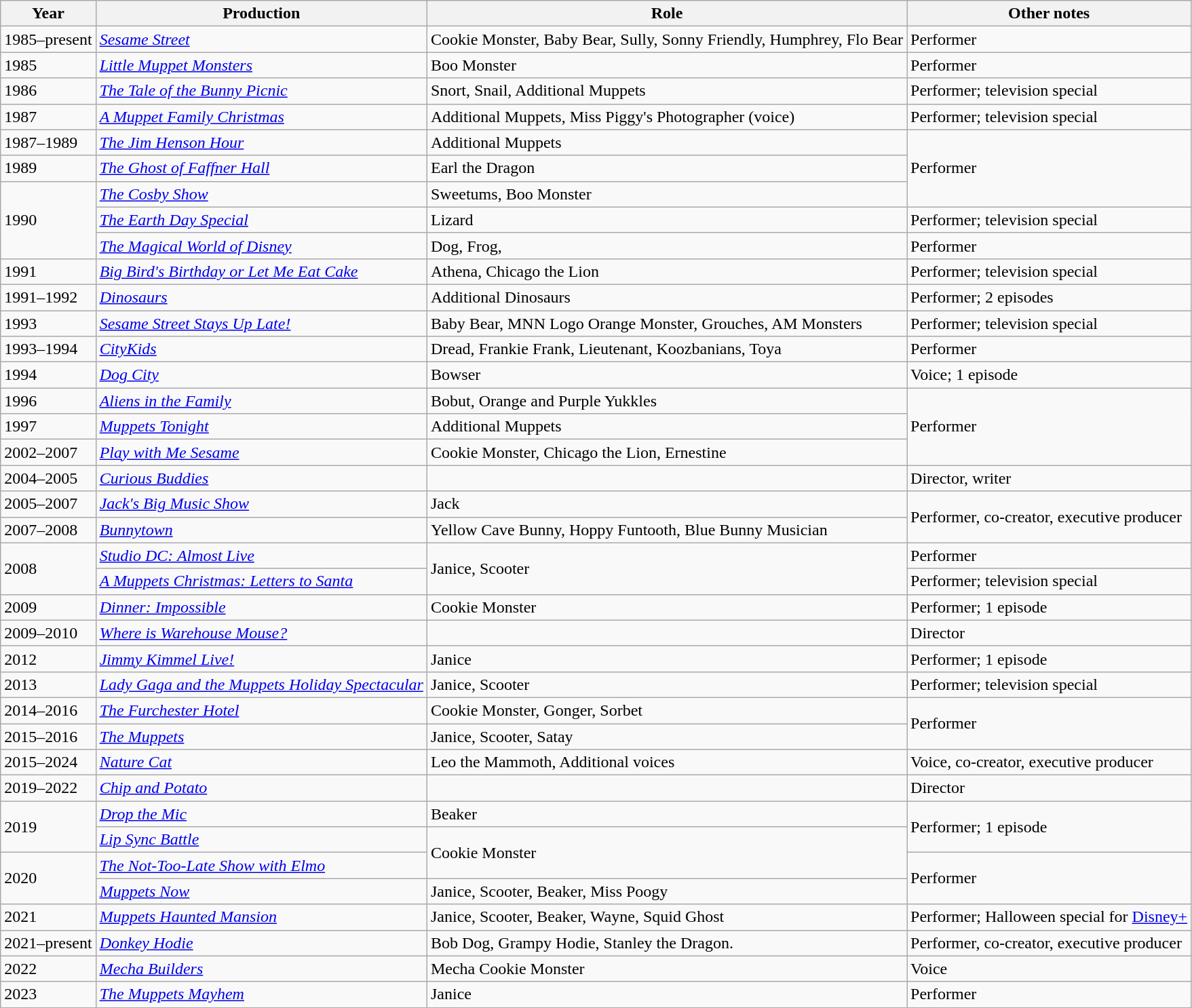<table class="wikitable">
<tr>
<th>Year</th>
<th>Production</th>
<th>Role</th>
<th>Other notes</th>
</tr>
<tr>
<td>1985–present</td>
<td><em><a href='#'>Sesame Street</a></em></td>
<td>Cookie Monster, Baby Bear, Sully, Sonny Friendly, Humphrey, Flo Bear</td>
<td>Performer</td>
</tr>
<tr>
<td>1985</td>
<td><em><a href='#'>Little Muppet Monsters</a></em></td>
<td>Boo Monster</td>
<td>Performer</td>
</tr>
<tr>
<td>1986</td>
<td><em><a href='#'>The Tale of the Bunny Picnic</a></em></td>
<td>Snort, Snail, Additional Muppets</td>
<td>Performer; television special</td>
</tr>
<tr>
<td>1987</td>
<td><em><a href='#'>A Muppet Family Christmas</a></em></td>
<td>Additional Muppets, Miss Piggy's Photographer (voice)</td>
<td>Performer; television special</td>
</tr>
<tr>
<td>1987–1989</td>
<td><em><a href='#'>The Jim Henson Hour</a></em></td>
<td>Additional Muppets</td>
<td rowspan="3">Performer</td>
</tr>
<tr>
<td>1989</td>
<td><em><a href='#'>The Ghost of Faffner Hall</a></em></td>
<td>Earl the Dragon</td>
</tr>
<tr>
<td rowspan="3">1990</td>
<td><em><a href='#'>The Cosby Show</a></em></td>
<td>Sweetums, Boo Monster</td>
</tr>
<tr>
<td><em><a href='#'>The Earth Day Special</a></em></td>
<td>Lizard</td>
<td>Performer; television special</td>
</tr>
<tr>
<td><em><a href='#'>The Magical World of Disney</a></em></td>
<td>Dog, Frog,</td>
<td>Performer</td>
</tr>
<tr>
<td>1991</td>
<td><em><a href='#'>Big Bird's Birthday or Let Me Eat Cake</a></em></td>
<td>Athena, Chicago the Lion</td>
<td>Performer; television special</td>
</tr>
<tr>
<td>1991–1992</td>
<td><em><a href='#'>Dinosaurs</a></em></td>
<td>Additional Dinosaurs</td>
<td>Performer; 2 episodes</td>
</tr>
<tr>
<td>1993</td>
<td><em><a href='#'>Sesame Street Stays Up Late!</a></em></td>
<td>Baby Bear, MNN Logo Orange Monster, Grouches, AM Monsters</td>
<td>Performer; television special</td>
</tr>
<tr>
<td>1993–1994</td>
<td><em><a href='#'>CityKids</a></em></td>
<td>Dread, Frankie Frank, Lieutenant, Koozbanians, Toya</td>
<td>Performer</td>
</tr>
<tr>
<td>1994</td>
<td><em><a href='#'>Dog City</a></em></td>
<td>Bowser</td>
<td>Voice; 1 episode</td>
</tr>
<tr>
<td>1996</td>
<td><em><a href='#'>Aliens in the Family</a></em></td>
<td>Bobut, Orange and Purple Yukkles</td>
<td rowspan="3">Performer</td>
</tr>
<tr>
<td>1997</td>
<td><em><a href='#'>Muppets Tonight</a></em></td>
<td>Additional Muppets</td>
</tr>
<tr>
<td>2002–2007</td>
<td><em><a href='#'>Play with Me Sesame</a></em></td>
<td>Cookie Monster, Chicago the Lion, Ernestine</td>
</tr>
<tr>
<td>2004–2005</td>
<td><em><a href='#'>Curious Buddies</a></em></td>
<td></td>
<td>Director, writer</td>
</tr>
<tr>
<td>2005–2007</td>
<td><em><a href='#'>Jack's Big Music Show</a></em></td>
<td>Jack</td>
<td rowspan="2">Performer, co-creator, executive producer</td>
</tr>
<tr>
<td>2007–2008</td>
<td><em><a href='#'>Bunnytown</a></em></td>
<td>Yellow Cave Bunny, Hoppy Funtooth, Blue Bunny Musician</td>
</tr>
<tr>
<td rowspan="2">2008</td>
<td><em><a href='#'>Studio DC: Almost Live</a></em></td>
<td rowspan="2">Janice, Scooter</td>
<td>Performer</td>
</tr>
<tr>
<td><em><a href='#'>A Muppets Christmas: Letters to Santa</a></em></td>
<td>Performer; television special</td>
</tr>
<tr>
<td>2009</td>
<td><em><a href='#'>Dinner: Impossible</a></em></td>
<td>Cookie Monster</td>
<td>Performer; 1 episode</td>
</tr>
<tr>
<td>2009–2010</td>
<td><a href='#'><em>Where is Warehouse Mouse?</em></a></td>
<td></td>
<td>Director</td>
</tr>
<tr>
<td>2012</td>
<td><em><a href='#'>Jimmy Kimmel Live!</a></em></td>
<td>Janice</td>
<td>Performer; 1 episode</td>
</tr>
<tr>
<td>2013</td>
<td><em><a href='#'>Lady Gaga and the Muppets Holiday Spectacular</a></em></td>
<td>Janice, Scooter</td>
<td>Performer; television special</td>
</tr>
<tr>
<td>2014–2016</td>
<td><em><a href='#'>The Furchester Hotel</a></em></td>
<td>Cookie Monster, Gonger, Sorbet</td>
<td rowspan="2">Performer</td>
</tr>
<tr>
<td>2015–2016</td>
<td><em><a href='#'>The Muppets</a></em></td>
<td>Janice, Scooter, Satay</td>
</tr>
<tr>
<td>2015–2024</td>
<td><em><a href='#'>Nature Cat</a></em></td>
<td>Leo the Mammoth, Additional voices</td>
<td>Voice, co-creator, executive producer</td>
</tr>
<tr>
<td>2019–2022</td>
<td><em><a href='#'>Chip and Potato</a></em></td>
<td></td>
<td>Director</td>
</tr>
<tr>
<td rowspan="2">2019</td>
<td><em><a href='#'>Drop the Mic</a></em></td>
<td>Beaker</td>
<td rowspan="2">Performer; 1 episode</td>
</tr>
<tr>
<td><em><a href='#'>Lip Sync Battle</a></em></td>
<td rowspan="2">Cookie Monster</td>
</tr>
<tr>
<td rowspan="2">2020</td>
<td><em><a href='#'>The Not-Too-Late Show with Elmo</a></em></td>
<td rowspan="2">Performer</td>
</tr>
<tr>
<td><em><a href='#'>Muppets Now</a></em></td>
<td>Janice, Scooter, Beaker, Miss Poogy</td>
</tr>
<tr>
<td>2021</td>
<td><em><a href='#'>Muppets Haunted Mansion</a></em></td>
<td>Janice, Scooter, Beaker, Wayne, Squid Ghost</td>
<td>Performer; Halloween special for <a href='#'>Disney+</a></td>
</tr>
<tr>
<td>2021–present</td>
<td><em><a href='#'>Donkey Hodie</a></em></td>
<td>Bob Dog, Grampy Hodie, Stanley the Dragon.</td>
<td>Performer, co-creator, executive producer</td>
</tr>
<tr>
<td>2022</td>
<td><em><a href='#'>Mecha Builders</a></em></td>
<td>Mecha Cookie Monster</td>
<td>Voice</td>
</tr>
<tr>
<td>2023</td>
<td><em><a href='#'>The Muppets Mayhem</a></em></td>
<td>Janice</td>
<td>Performer</td>
</tr>
</table>
